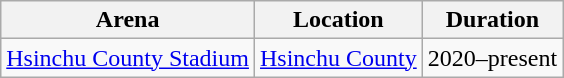<table class="wikitable">
<tr>
<th>Arena</th>
<th>Location</th>
<th>Duration</th>
</tr>
<tr>
<td><a href='#'>Hsinchu County Stadium</a></td>
<td><a href='#'>Hsinchu County</a></td>
<td style="text-align:center;">2020–present</td>
</tr>
</table>
